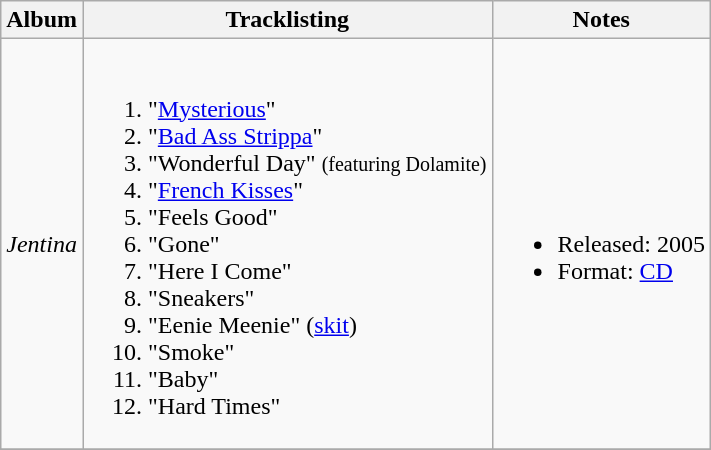<table class="wikitable">
<tr>
<th>Album</th>
<th>Tracklisting</th>
<th>Notes</th>
</tr>
<tr>
<td><em>Jentina</em></td>
<td><br><ol><li>"<a href='#'>Mysterious</a>"</li><li>"<a href='#'>Bad Ass Strippa</a>"</li><li>"Wonderful Day" <small>(featuring Dolamite)</small></li><li>"<a href='#'>French Kisses</a>"</li><li>"Feels Good"</li><li>"Gone"</li><li>"Here I Come"</li><li>"Sneakers"</li><li>"Eenie Meenie" (<a href='#'>skit</a>)</li><li>"Smoke"</li><li>"Baby"</li><li>"Hard Times"</li></ol></td>
<td><br><ul><li>Released: 2005</li><li>Format: <a href='#'>CD</a></li></ul></td>
</tr>
<tr>
</tr>
</table>
